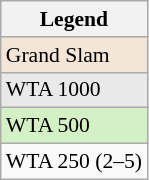<table class="wikitable" style="font-size:90%;">
<tr>
<th>Legend</th>
</tr>
<tr>
<td style="background:#f3e6d7;">Grand Slam</td>
</tr>
<tr>
<td style="background:#e9e9e9;">WTA 1000</td>
</tr>
<tr>
<td style="background:#d4f1c5;">WTA 500</td>
</tr>
<tr>
<td>WTA 250 (2–5)</td>
</tr>
</table>
